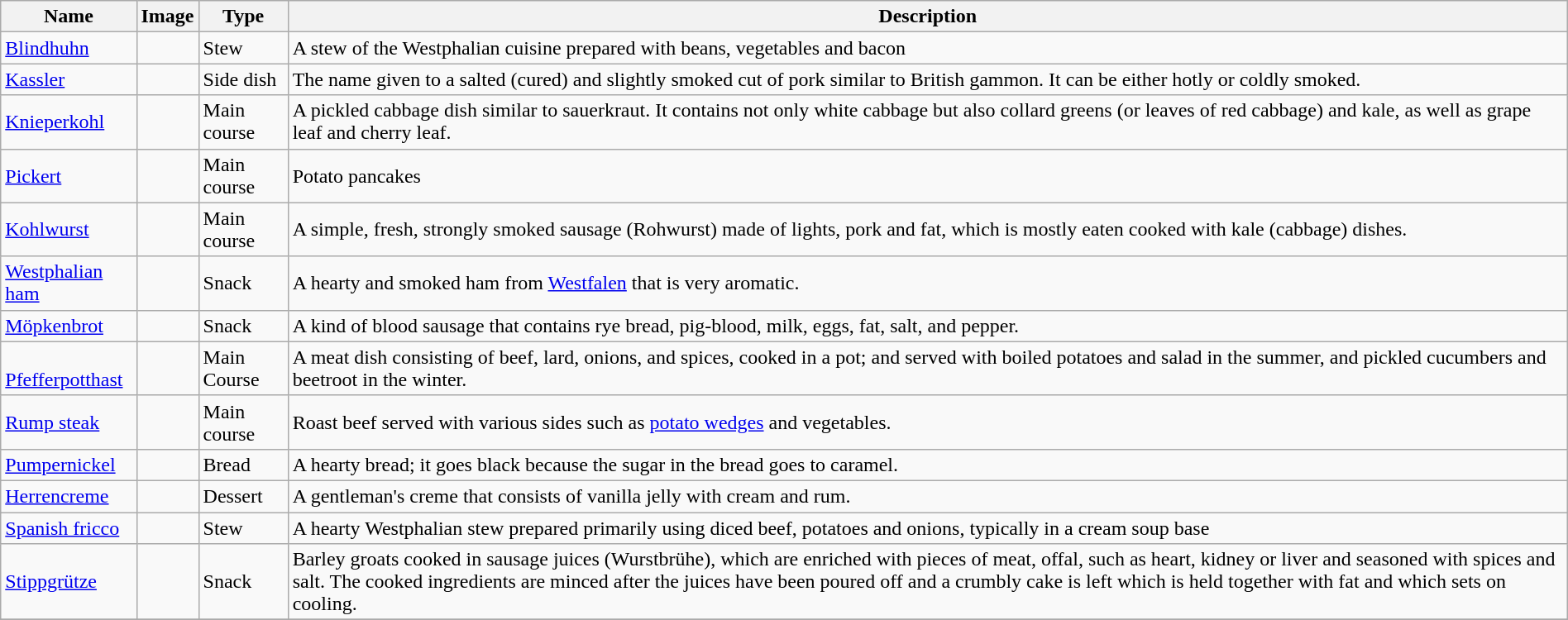<table class="wikitable sortable" style="width:100%;">
<tr>
<th>Name</th>
<th>Image</th>
<th>Type</th>
<th>Description</th>
</tr>
<tr>
<td><a href='#'>Blindhuhn</a></td>
<td></td>
<td>Stew</td>
<td>A stew of the Westphalian cuisine prepared with beans, vegetables and bacon</td>
</tr>
<tr>
<td><a href='#'>Kassler</a></td>
<td></td>
<td>Side dish</td>
<td>The name given to a salted (cured) and slightly smoked cut of pork similar to British gammon. It can be either hotly or coldly smoked.</td>
</tr>
<tr>
<td><a href='#'>Knieperkohl</a></td>
<td></td>
<td>Main course</td>
<td>A pickled cabbage dish similar to sauerkraut. It contains not only white cabbage but also collard greens (or leaves of red cabbage) and kale, as well as grape leaf and cherry leaf.</td>
</tr>
<tr>
<td><a href='#'>Pickert</a></td>
<td></td>
<td>Main course</td>
<td>Potato pancakes</td>
</tr>
<tr>
<td><a href='#'>Kohlwurst</a></td>
<td></td>
<td>Main course</td>
<td>A simple, fresh, strongly smoked sausage (Rohwurst) made of lights, pork and fat, which is mostly eaten cooked with kale (cabbage) dishes.</td>
</tr>
<tr>
<td><a href='#'>Westphalian ham</a></td>
<td></td>
<td>Snack</td>
<td>A hearty and smoked ham from <a href='#'>Westfalen</a> that is very aromatic.</td>
</tr>
<tr>
<td><a href='#'>Möpkenbrot</a></td>
<td></td>
<td>Snack</td>
<td>A kind of blood sausage that contains rye bread, pig-blood, milk, eggs, fat, salt, and pepper.</td>
</tr>
<tr>
<td><br><a href='#'>Pfefferpotthast</a></td>
<td></td>
<td>Main Course</td>
<td>A meat dish consisting of beef, lard, onions, and spices, cooked in a pot; and served with boiled potatoes and salad in the summer, and pickled cucumbers and beetroot in the winter.</td>
</tr>
<tr>
<td><a href='#'>Rump steak</a></td>
<td></td>
<td>Main course</td>
<td>Roast beef served with various sides such as <a href='#'>potato wedges</a> and vegetables.</td>
</tr>
<tr>
<td><a href='#'>Pumpernickel</a></td>
<td></td>
<td>Bread</td>
<td>A hearty bread; it goes black because the sugar in the bread goes to caramel.</td>
</tr>
<tr>
<td><a href='#'>Herrencreme</a></td>
<td></td>
<td>Dessert</td>
<td>A gentleman's creme that consists of vanilla jelly with cream and rum.</td>
</tr>
<tr>
<td><a href='#'>Spanish fricco</a></td>
<td></td>
<td>Stew</td>
<td>A hearty Westphalian stew prepared primarily using diced beef, potatoes and onions, typically in a cream soup base</td>
</tr>
<tr>
<td><a href='#'>Stippgrütze</a></td>
<td></td>
<td>Snack</td>
<td>Barley groats cooked in sausage juices (Wurstbrühe), which are enriched with pieces of meat, offal, such as heart, kidney or liver and seasoned with spices and salt. The cooked ingredients are minced after the juices have been poured off and a crumbly cake is left which is held together with fat and which sets on cooling.</td>
</tr>
<tr>
</tr>
</table>
